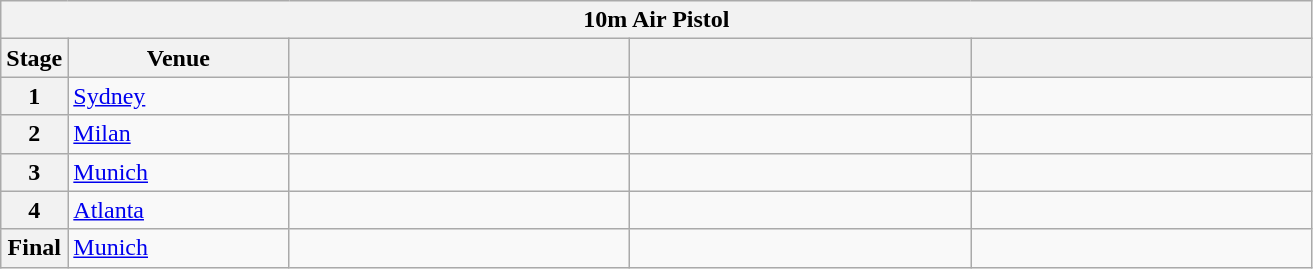<table class="wikitable">
<tr>
<th colspan="5">10m Air Pistol</th>
</tr>
<tr>
<th>Stage</th>
<th width=140>Venue</th>
<th width=220></th>
<th width=220></th>
<th width=220></th>
</tr>
<tr>
<th>1</th>
<td> <a href='#'>Sydney</a></td>
<td></td>
<td></td>
<td></td>
</tr>
<tr>
<th>2</th>
<td> <a href='#'>Milan</a></td>
<td></td>
<td></td>
<td></td>
</tr>
<tr>
<th>3</th>
<td> <a href='#'>Munich</a></td>
<td></td>
<td></td>
<td></td>
</tr>
<tr>
<th>4</th>
<td> <a href='#'>Atlanta</a></td>
<td></td>
<td></td>
<td></td>
</tr>
<tr>
<th>Final</th>
<td> <a href='#'>Munich</a></td>
<td></td>
<td></td>
<td></td>
</tr>
</table>
